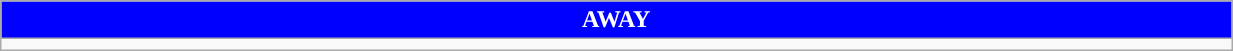<table class="wikitable collapsible collapsed" style="width:65%">
<tr>
<th colspan=15 ! style="color:#FFFFFF; background:#0000FF">AWAY</th>
</tr>
<tr>
<td></td>
</tr>
</table>
